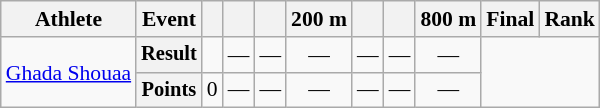<table class="wikitable" style="font-size:90%">
<tr>
<th>Athlete</th>
<th>Event</th>
<th></th>
<th></th>
<th></th>
<th>200 m</th>
<th></th>
<th></th>
<th>800 m</th>
<th>Final</th>
<th>Rank</th>
</tr>
<tr align=center>
<td align=left rowspan=2><a href='#'>Ghada Shouaa</a></td>
<th style="font-size:95%">Result</th>
<td></td>
<td>—</td>
<td>—</td>
<td>—</td>
<td>—</td>
<td>—</td>
<td>—</td>
<td rowspan=2 colspan=2></td>
</tr>
<tr align=center>
<th style="font-size:95%">Points</th>
<td>0</td>
<td>—</td>
<td>—</td>
<td>—</td>
<td>—</td>
<td>—</td>
<td>—</td>
</tr>
</table>
